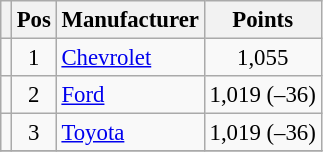<table class="wikitable" style="font-size: 95%;">
<tr>
<th></th>
<th>Pos</th>
<th>Manufacturer</th>
<th>Points</th>
</tr>
<tr>
<td align="left"></td>
<td style="text-align:center;">1</td>
<td><a href='#'>Chevrolet</a></td>
<td style="text-align:center;">1,055</td>
</tr>
<tr>
<td align="left"></td>
<td style="text-align:center;">2</td>
<td><a href='#'>Ford</a></td>
<td style="text-align:center;">1,019 (–36)</td>
</tr>
<tr>
<td align="left"></td>
<td style="text-align:center;">3</td>
<td><a href='#'>Toyota</a></td>
<td style="text-align:center;">1,019 (–36)</td>
</tr>
<tr class="sortbottom">
</tr>
</table>
